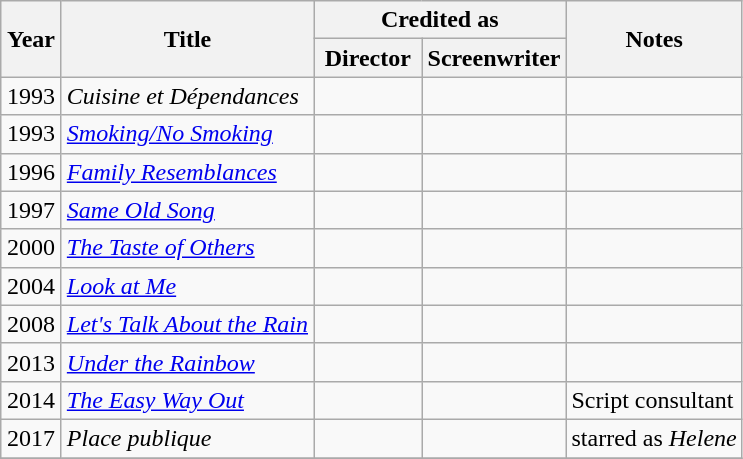<table class="wikitable sortable">
<tr>
<th rowspan=2 width="33">Year</th>
<th rowspan=2>Title</th>
<th colspan=2>Credited as</th>
<th rowspan=2>Notes</th>
</tr>
<tr>
<th width=65>Director</th>
<th width=65>Screenwriter</th>
</tr>
<tr>
<td align="center">1993</td>
<td align="left"><em>Cuisine et Dépendances</em></td>
<td></td>
<td></td>
<td></td>
</tr>
<tr>
<td align="center">1993</td>
<td align="left"><em><a href='#'>Smoking/No Smoking</a></em></td>
<td></td>
<td></td>
<td></td>
</tr>
<tr>
<td align="center">1996</td>
<td align="left"><em><a href='#'>Family Resemblances</a></em></td>
<td></td>
<td></td>
<td></td>
</tr>
<tr>
<td align="center">1997</td>
<td align="left"><em><a href='#'>Same Old Song</a></em></td>
<td></td>
<td></td>
<td></td>
</tr>
<tr>
<td align="center">2000</td>
<td align="left"><em><a href='#'>The Taste of Others</a></em></td>
<td></td>
<td></td>
<td></td>
</tr>
<tr>
<td align="center">2004</td>
<td align="left"><em><a href='#'>Look at Me</a></em></td>
<td></td>
<td></td>
<td></td>
</tr>
<tr>
<td align="center">2008</td>
<td align="left"><em><a href='#'>Let's Talk About the Rain</a></em></td>
<td></td>
<td></td>
<td></td>
</tr>
<tr>
<td align="center">2013</td>
<td align="left"><em><a href='#'>Under the Rainbow</a></em></td>
<td></td>
<td></td>
<td></td>
</tr>
<tr>
<td align="center">2014</td>
<td align="left"><em><a href='#'>The Easy Way Out</a></em></td>
<td></td>
<td></td>
<td>Script consultant</td>
</tr>
<tr>
<td align="center">2017</td>
<td align="left"><em>Place publique</em></td>
<td></td>
<td></td>
<td>starred as <em>Helene</em> </td>
</tr>
<tr>
</tr>
</table>
